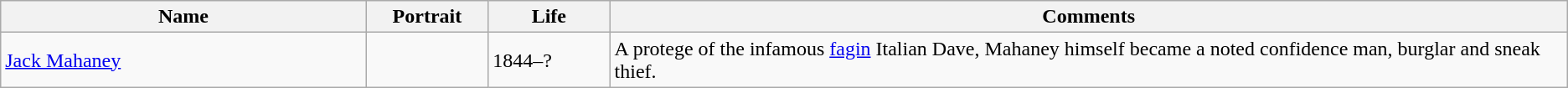<table class=wikitable>
<tr>
<th width="21%">Name</th>
<th width="7%">Portrait</th>
<th width="7%">Life</th>
<th width="55%">Comments</th>
</tr>
<tr>
<td><a href='#'>Jack Mahaney</a></td>
<td></td>
<td>1844–?</td>
<td>A protege of the infamous <a href='#'>fagin</a> Italian Dave, Mahaney himself became a noted confidence man, burglar and sneak thief.</td>
</tr>
</table>
